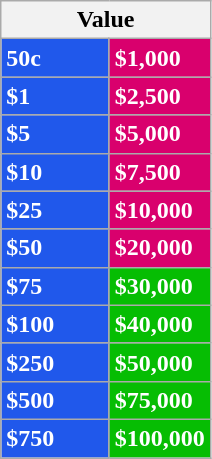<table class="wikitable"  style=color:#fff;">
<tr>
<th colspan="2" style="color:#000;"><strong>Value</strong></th>
</tr>
<tr>
<td style="width:65px; background:#2058eb;"><strong>50c</strong></td>
<td style="background:#d9006d;"><strong>$1,000</strong></td>
</tr>
<tr>
<td style="background:#2058eb;"><strong>$1</strong></td>
<td style="background:#d9006d;"><strong>$2,500</strong></td>
</tr>
<tr>
<td style="background:#2058eb;"><strong>$5</strong></td>
<td style="background:#d9006d;"><strong>$5,000</strong></td>
</tr>
<tr>
<td style="background:#2058eb;"><strong>$10</strong></td>
<td style="background:#d9006d;"><strong>$7,500</strong></td>
</tr>
<tr>
<td style="background:#2058eb;"><strong>$25</strong></td>
<td style="background:#d9006d;"><strong>$10,000</strong></td>
</tr>
<tr>
<td style="background:#2058eb;"><strong>$50</strong></td>
<td style="background:#d9006d;"><strong>$20,000</strong></td>
</tr>
<tr>
<td style="background:#2058eb;"><strong>$75</strong></td>
<td style="background:#06bd03;"><strong>$30,000</strong></td>
</tr>
<tr>
<td style="background:#2058eb;"><strong>$100</strong></td>
<td style="background:#06bd03;"><strong>$40,000</strong></td>
</tr>
<tr>
<td style="background:#2058eb;"><strong>$250</strong></td>
<td style="background:#06bd03;"><strong>$50,000</strong></td>
</tr>
<tr>
<td style="background:#2058eb;"><strong>$500</strong></td>
<td style="background:#06bd03;"><strong>$75,000</strong></td>
</tr>
<tr>
<td style="background:#2058eb;"><strong>$750</strong></td>
<td style="background:#06bd03;"><strong>$100,000</strong></td>
</tr>
</table>
